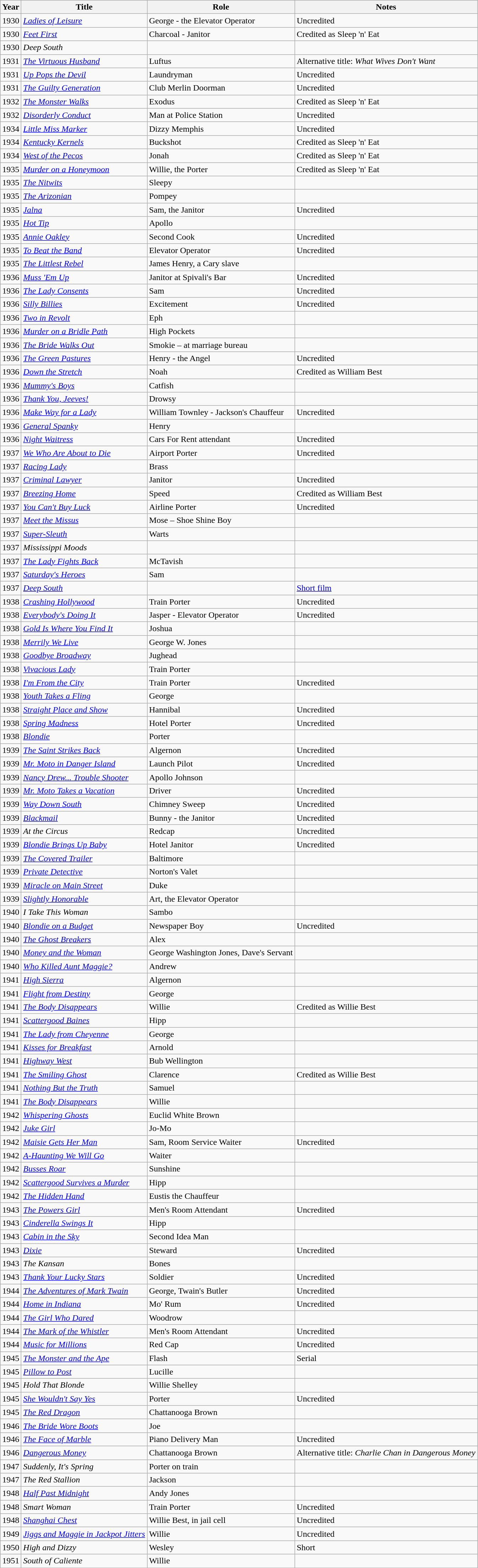<table class="wikitable sortable">
<tr>
<th>Year</th>
<th>Title</th>
<th>Role</th>
<th class="unsortable">Notes</th>
</tr>
<tr>
<td>1930</td>
<td><em><a href='#'>Ladies of Leisure</a></em></td>
<td>George - the Elevator Operator</td>
<td>Uncredited</td>
</tr>
<tr>
<td>1930</td>
<td><em><a href='#'>Feet First</a></em></td>
<td>Charcoal - Janitor</td>
<td>Credited as Sleep 'n' Eat</td>
</tr>
<tr>
<td>1930</td>
<td><em>Deep South</em></td>
<td></td>
<td></td>
</tr>
<tr>
<td>1931</td>
<td><em><a href='#'>The Virtuous Husband</a></em></td>
<td>Luftus</td>
<td>Alternative title: <em>What Wives Don't Want</em></td>
</tr>
<tr>
<td>1931</td>
<td><em><a href='#'>Up Pops the Devil</a></em></td>
<td>Laundryman</td>
<td>Uncredited</td>
</tr>
<tr>
<td>1931</td>
<td><em><a href='#'>The Guilty Generation</a></em></td>
<td>Club Merlin Doorman</td>
<td>Uncredited</td>
</tr>
<tr>
<td>1932</td>
<td><em><a href='#'>The Monster Walks</a></em></td>
<td>Exodus</td>
<td>Credited as Sleep 'n' Eat</td>
</tr>
<tr>
<td>1932</td>
<td><em><a href='#'>Disorderly Conduct</a></em></td>
<td>Man at Police Station</td>
<td>Uncredited</td>
</tr>
<tr>
<td>1934</td>
<td><em><a href='#'>Little Miss Marker</a></em></td>
<td>Dizzy Memphis</td>
<td>Uncredited</td>
</tr>
<tr>
<td>1934</td>
<td><em><a href='#'>Kentucky Kernels</a></em></td>
<td>Buckshot</td>
<td>Credited as Sleep 'n' Eat</td>
</tr>
<tr>
<td>1934</td>
<td><em><a href='#'>West of the Pecos</a></em></td>
<td>Jonah</td>
<td>Credited as Sleep 'n' Eat</td>
</tr>
<tr>
<td>1935</td>
<td><em><a href='#'>Murder on a Honeymoon</a></em></td>
<td>Willie, the Porter</td>
<td>Credited as Sleep 'n' Eat</td>
</tr>
<tr>
<td>1935</td>
<td><em><a href='#'>The Nitwits</a></em></td>
<td>Sleepy</td>
<td></td>
</tr>
<tr>
<td>1935</td>
<td><em><a href='#'>The Arizonian</a></em></td>
<td>Pompey</td>
<td></td>
</tr>
<tr>
<td>1935</td>
<td><em><a href='#'>Jalna</a></em></td>
<td>Sam, the Janitor</td>
<td>Uncredited</td>
</tr>
<tr>
<td>1935</td>
<td><em><a href='#'>Hot Tip</a></em></td>
<td>Apollo</td>
<td></td>
</tr>
<tr>
<td>1935</td>
<td><em><a href='#'>Annie Oakley</a></em></td>
<td>Second Cook</td>
<td>Uncredited</td>
</tr>
<tr>
<td>1935</td>
<td><em><a href='#'>To Beat the Band</a></em></td>
<td>Elevator Operator</td>
<td>Uncredited</td>
</tr>
<tr>
<td>1935</td>
<td><em><a href='#'>The Littlest Rebel</a></em></td>
<td>James Henry, a Cary slave</td>
<td></td>
</tr>
<tr>
<td>1936</td>
<td><em><a href='#'>Muss 'Em Up</a></em></td>
<td>Janitor at Spivali's Bar</td>
<td>Uncredited</td>
</tr>
<tr>
<td>1936</td>
<td><em><a href='#'>The Lady Consents</a></em></td>
<td>Sam</td>
<td>Uncredited</td>
</tr>
<tr>
<td>1936</td>
<td><em><a href='#'>Silly Billies</a></em></td>
<td>Excitement</td>
<td>Uncredited</td>
</tr>
<tr>
<td>1936</td>
<td><em><a href='#'>Two in Revolt</a></em></td>
<td>Eph</td>
<td></td>
</tr>
<tr>
<td>1936</td>
<td><em><a href='#'>Murder on a Bridle Path</a></em></td>
<td>High Pockets</td>
<td></td>
</tr>
<tr>
<td>1936</td>
<td><em><a href='#'>The Bride Walks Out</a></em></td>
<td>Smokie – at marriage bureau</td>
<td></td>
</tr>
<tr>
<td>1936</td>
<td><em><a href='#'>The Green Pastures</a></em></td>
<td>Henry - the Angel</td>
<td>Uncredited</td>
</tr>
<tr>
<td>1936</td>
<td><em><a href='#'>Down the Stretch</a></em></td>
<td>Noah</td>
<td>Credited as William Best</td>
</tr>
<tr>
<td>1936</td>
<td><em><a href='#'>Mummy's Boys</a></em></td>
<td>Catfish</td>
<td></td>
</tr>
<tr>
<td>1936</td>
<td><em><a href='#'>Thank You, Jeeves!</a></em></td>
<td>Drowsy</td>
<td></td>
</tr>
<tr>
<td>1936</td>
<td><em><a href='#'>Make Way for a Lady</a></em></td>
<td>William Townley - Jackson's Chauffeur</td>
<td>Uncredited</td>
</tr>
<tr>
<td>1936</td>
<td><em><a href='#'>General Spanky</a></em></td>
<td>Henry</td>
<td></td>
</tr>
<tr>
<td>1936</td>
<td><em><a href='#'>Night Waitress</a></em></td>
<td>Cars For Rent attendant</td>
<td>Uncredited</td>
</tr>
<tr>
<td>1937</td>
<td><em><a href='#'>We Who Are About to Die</a></em></td>
<td>Airport Porter</td>
<td>Uncredited</td>
</tr>
<tr>
<td>1937</td>
<td><em><a href='#'>Racing Lady</a></em></td>
<td>Brass</td>
<td></td>
</tr>
<tr>
<td>1937</td>
<td><em><a href='#'>Criminal Lawyer</a></em></td>
<td>Janitor</td>
<td>Uncredited</td>
</tr>
<tr>
<td>1937</td>
<td><em><a href='#'>Breezing Home</a></em></td>
<td>Speed</td>
<td>Credited as William Best</td>
</tr>
<tr>
<td>1937</td>
<td><em><a href='#'>You Can't Buy Luck</a></em></td>
<td>Airline Porter</td>
<td>Uncredited</td>
</tr>
<tr>
<td>1937</td>
<td><em><a href='#'>Meet the Missus</a></em></td>
<td>Mose – Shoe Shine Boy</td>
<td></td>
</tr>
<tr>
<td>1937</td>
<td><em><a href='#'>Super-Sleuth</a></em></td>
<td>Warts</td>
<td></td>
</tr>
<tr>
<td>1937</td>
<td><em>Mississippi Moods</em></td>
<td></td>
<td></td>
</tr>
<tr>
<td>1937</td>
<td><em><a href='#'>The Lady Fights Back</a></em></td>
<td>McTavish</td>
<td></td>
</tr>
<tr>
<td>1937</td>
<td><em><a href='#'>Saturday's Heroes</a></em></td>
<td>Sam</td>
<td></td>
</tr>
<tr>
<td>1937</td>
<td><em><a href='#'>Deep South</a></em></td>
<td></td>
<td><a href='#'>Short film</a></td>
</tr>
<tr>
<td>1938</td>
<td><em><a href='#'>Crashing Hollywood</a></em></td>
<td>Train Porter</td>
<td>Uncredited</td>
</tr>
<tr>
<td>1938</td>
<td><em><a href='#'>Everybody's Doing It</a></em></td>
<td>Jasper - Elevator Operator</td>
<td>Uncredited</td>
</tr>
<tr>
<td>1938</td>
<td><em><a href='#'>Gold Is Where You Find It</a></em></td>
<td>Joshua</td>
<td></td>
</tr>
<tr>
<td>1938</td>
<td><em><a href='#'>Merrily We Live</a></em></td>
<td>George W. Jones</td>
<td></td>
</tr>
<tr>
<td>1938</td>
<td><em><a href='#'>Goodbye Broadway</a></em></td>
<td>Jughead</td>
<td></td>
</tr>
<tr>
<td>1938</td>
<td><em><a href='#'>Vivacious Lady</a></em></td>
<td>Train Porter</td>
<td></td>
</tr>
<tr>
<td>1938</td>
<td><em><a href='#'>I'm From the City</a></em></td>
<td>Train Porter</td>
<td>Uncredited</td>
</tr>
<tr>
<td>1938</td>
<td><em><a href='#'>Youth Takes a Fling</a></em></td>
<td>George</td>
<td></td>
</tr>
<tr>
<td>1938</td>
<td><em><a href='#'>Straight Place and Show</a></em></td>
<td>Hannibal</td>
<td>Uncredited</td>
</tr>
<tr>
<td>1938</td>
<td><em><a href='#'>Spring Madness</a></em></td>
<td>Hotel Porter</td>
<td>Uncredited</td>
</tr>
<tr>
<td>1938</td>
<td><em><a href='#'>Blondie</a></em></td>
<td>Porter</td>
<td></td>
</tr>
<tr>
<td>1939</td>
<td><em><a href='#'>The Saint Strikes Back</a></em></td>
<td>Algernon</td>
<td>Uncredited</td>
</tr>
<tr>
<td>1939</td>
<td><em><a href='#'>Mr. Moto in Danger Island</a></em></td>
<td>Launch Pilot</td>
<td>Uncredited</td>
</tr>
<tr>
<td>1939</td>
<td><em><a href='#'>Nancy Drew... Trouble Shooter</a></em></td>
<td>Apollo Johnson</td>
<td></td>
</tr>
<tr>
<td>1939</td>
<td><em><a href='#'>Mr. Moto Takes a Vacation</a></em></td>
<td>Driver</td>
<td>Uncredited</td>
</tr>
<tr>
<td>1939</td>
<td><em><a href='#'>Way Down South</a></em></td>
<td>Chimney Sweep</td>
<td>Uncredited</td>
</tr>
<tr>
<td>1939</td>
<td><em><a href='#'>Blackmail</a></em></td>
<td>Bunny - the Janitor</td>
<td>Uncredited</td>
</tr>
<tr>
<td>1939</td>
<td><em>At the Circus</em></td>
<td>Redcap</td>
<td>Uncredited</td>
</tr>
<tr>
<td>1939</td>
<td><em><a href='#'>Blondie Brings Up Baby</a></em></td>
<td>Hotel Janitor</td>
<td>Uncredited</td>
</tr>
<tr>
<td>1939</td>
<td><em><a href='#'>The Covered Trailer</a></em></td>
<td>Baltimore</td>
<td></td>
</tr>
<tr>
<td>1939</td>
<td><em><a href='#'>Private Detective</a></em></td>
<td>Norton's Valet</td>
<td></td>
</tr>
<tr>
<td>1939</td>
<td><em><a href='#'>Miracle on Main Street</a></em></td>
<td>Duke</td>
<td></td>
</tr>
<tr>
<td>1939</td>
<td><em><a href='#'>Slightly Honorable</a></em></td>
<td>Art, the Elevator Operator</td>
<td></td>
</tr>
<tr>
<td>1940</td>
<td><em>I Take This Woman</em></td>
<td>Sambo</td>
<td></td>
</tr>
<tr>
<td>1940</td>
<td><em><a href='#'>Blondie on a Budget</a></em></td>
<td>Newspaper Boy</td>
<td>Uncredited</td>
</tr>
<tr>
<td>1940</td>
<td><em><a href='#'>The Ghost Breakers</a></em></td>
<td>Alex</td>
<td></td>
</tr>
<tr>
<td>1940</td>
<td><em><a href='#'>Money and the Woman</a></em></td>
<td>George Washington Jones, Dave's Servant</td>
<td></td>
</tr>
<tr>
<td>1940</td>
<td><em><a href='#'>Who Killed Aunt Maggie?</a></em></td>
<td>Andrew</td>
<td></td>
</tr>
<tr>
<td>1941</td>
<td><em><a href='#'>High Sierra</a></em></td>
<td>Algernon</td>
<td></td>
</tr>
<tr>
<td>1941</td>
<td><em><a href='#'>Flight from Destiny</a></em></td>
<td>George</td>
<td></td>
</tr>
<tr>
<td>1941</td>
<td><em><a href='#'>The Body Disappears</a></em></td>
<td>Willie</td>
<td>Credited as Willie Best</td>
</tr>
<tr>
<td>1941</td>
<td><em><a href='#'>Scattergood Baines</a></em></td>
<td>Hipp</td>
<td></td>
</tr>
<tr>
<td>1941</td>
<td><em><a href='#'>The Lady from Cheyenne</a></em></td>
<td>George</td>
<td></td>
</tr>
<tr>
<td>1941</td>
<td><em><a href='#'>Kisses for Breakfast</a></em></td>
<td>Arnold</td>
<td></td>
</tr>
<tr>
<td>1941</td>
<td><em><a href='#'>Highway West</a></em></td>
<td>Bub Wellington</td>
<td></td>
</tr>
<tr>
<td>1941</td>
<td><em><a href='#'>The Smiling Ghost</a></em></td>
<td>Clarence</td>
<td>Credited as Willie Best</td>
</tr>
<tr>
<td>1941</td>
<td><em><a href='#'>Nothing But the Truth</a></em></td>
<td>Samuel</td>
<td></td>
</tr>
<tr>
<td>1941</td>
<td><em><a href='#'>The Body Disappears</a></em></td>
<td>Willie</td>
<td></td>
</tr>
<tr>
<td>1942</td>
<td><em><a href='#'>Whispering Ghosts</a></em></td>
<td>Euclid White Brown</td>
<td></td>
</tr>
<tr>
<td>1942</td>
<td><em><a href='#'>Juke Girl</a></em></td>
<td>Jo-Mo</td>
<td></td>
</tr>
<tr>
<td>1942</td>
<td><em><a href='#'>Maisie Gets Her Man</a></em></td>
<td>Sam, Room Service Waiter</td>
<td>Uncredited</td>
</tr>
<tr>
<td>1942</td>
<td><em><a href='#'>A-Haunting We Will Go</a></em></td>
<td>Waiter</td>
<td></td>
</tr>
<tr>
<td>1942</td>
<td><em><a href='#'>Busses Roar</a></em></td>
<td>Sunshine</td>
<td></td>
</tr>
<tr>
<td>1942</td>
<td><em><a href='#'>Scattergood Survives a Murder</a></em></td>
<td>Hipp</td>
<td></td>
</tr>
<tr>
<td>1942</td>
<td><em><a href='#'>The Hidden Hand</a></em></td>
<td>Eustis the Chauffeur</td>
<td></td>
</tr>
<tr>
<td>1943</td>
<td><em><a href='#'>The Powers Girl</a></em></td>
<td>Men's Room Attendant</td>
<td>Uncredited</td>
</tr>
<tr>
<td>1943</td>
<td><em><a href='#'>Cinderella Swings It</a></em></td>
<td>Hipp</td>
<td></td>
</tr>
<tr>
<td>1943</td>
<td><em><a href='#'>Cabin in the Sky</a></em></td>
<td>Second Idea Man</td>
<td></td>
</tr>
<tr>
<td>1943</td>
<td><em><a href='#'>Dixie</a></em></td>
<td>Steward</td>
<td>Uncredited</td>
</tr>
<tr>
<td>1943</td>
<td><em>The Kansan</em></td>
<td>Bones</td>
<td></td>
</tr>
<tr>
<td>1943</td>
<td><em><a href='#'>Thank Your Lucky Stars</a></em></td>
<td>Soldier</td>
<td>Uncredited</td>
</tr>
<tr>
<td>1944</td>
<td><em><a href='#'>The Adventures of Mark Twain</a></em></td>
<td>George, Twain's Butler</td>
<td>Uncredited</td>
</tr>
<tr>
<td>1944</td>
<td><em><a href='#'>Home in Indiana</a></em></td>
<td>Mo' Rum</td>
<td>Uncredited</td>
</tr>
<tr>
<td>1944</td>
<td><em><a href='#'>The Girl Who Dared</a></em></td>
<td>Woodrow</td>
<td></td>
</tr>
<tr>
<td>1944</td>
<td><em><a href='#'>The Mark of the Whistler</a></em></td>
<td>Men's Room Attendant</td>
<td>Uncredited</td>
</tr>
<tr>
<td>1944</td>
<td><em><a href='#'>Music for Millions</a></em></td>
<td>Red Cap</td>
<td>Uncredited</td>
</tr>
<tr>
<td>1945</td>
<td><em><a href='#'>The Monster and the Ape</a></em></td>
<td>Flash</td>
<td>Serial</td>
</tr>
<tr>
<td>1945</td>
<td><em><a href='#'>Pillow to Post</a></em></td>
<td>Lucille</td>
<td></td>
</tr>
<tr>
<td>1945</td>
<td><em>Hold That Blonde</em></td>
<td>Willie Shelley</td>
<td></td>
</tr>
<tr>
<td>1945</td>
<td><em><a href='#'>She Wouldn't Say Yes</a></em></td>
<td>Porter</td>
<td>Uncredited</td>
</tr>
<tr>
<td>1945</td>
<td><em><a href='#'>The Red Dragon</a></em></td>
<td>Chattanooga Brown</td>
<td></td>
</tr>
<tr>
<td>1946</td>
<td><em><a href='#'>The Bride Wore Boots</a></em></td>
<td>Joe</td>
<td></td>
</tr>
<tr>
<td>1946</td>
<td><em><a href='#'>The Face of Marble</a></em></td>
<td>Piano Delivery Man</td>
<td>Uncredited</td>
</tr>
<tr>
<td>1946</td>
<td><em><a href='#'>Dangerous Money</a></em></td>
<td>Chattanooga Brown</td>
<td>Alternative title: <em>Charlie Chan in Dangerous Money</em></td>
</tr>
<tr>
<td>1947</td>
<td><em>Suddenly, It's Spring</em></td>
<td>Porter on train</td>
<td></td>
</tr>
<tr>
<td>1947</td>
<td><em>The Red Stallion</em></td>
<td>Jackson</td>
<td></td>
</tr>
<tr>
<td>1948</td>
<td><em><a href='#'>Half Past Midnight</a></em></td>
<td>Andy Jones</td>
<td></td>
</tr>
<tr>
<td>1948</td>
<td><em>Smart Woman</em></td>
<td>Train Porter</td>
<td>Uncredited</td>
</tr>
<tr>
<td>1948</td>
<td><em><a href='#'>Shanghai Chest</a></em></td>
<td>Willie Best, in jail cell</td>
<td>Uncredited</td>
</tr>
<tr>
<td>1949</td>
<td><em><a href='#'>Jiggs and Maggie in Jackpot Jitters</a></em></td>
<td>Willie</td>
<td>Uncredited</td>
</tr>
<tr>
<td>1950</td>
<td><em>High and Dizzy</em></td>
<td>Wesley</td>
<td>Short</td>
</tr>
<tr>
<td>1951</td>
<td><em>South of Caliente</em></td>
<td>Willie</td>
<td></td>
</tr>
</table>
